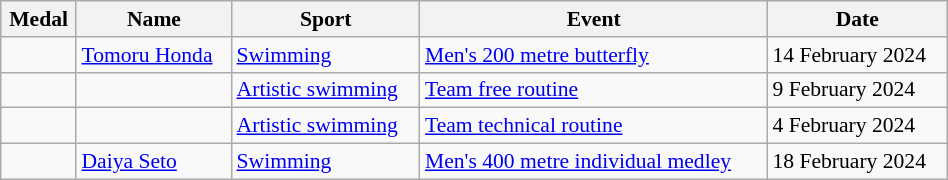<table class="wikitable sortable" style="font-size:90%; width:50%;">
<tr>
<th>Medal</th>
<th>Name</th>
<th>Sport</th>
<th>Event</th>
<th>Date</th>
</tr>
<tr>
<td></td>
<td><a href='#'>Tomoru Honda</a></td>
<td><a href='#'>Swimming</a></td>
<td><a href='#'> Men's 200 metre butterfly</a></td>
<td>14 February 2024</td>
</tr>
<tr>
<td></td>
<td></td>
<td><a href='#'>Artistic swimming</a></td>
<td><a href='#'> Team free routine</a></td>
<td>9 February 2024</td>
</tr>
<tr>
<td></td>
<td></td>
<td><a href='#'>Artistic swimming</a></td>
<td><a href='#'>Team technical routine</a></td>
<td>4 February 2024</td>
</tr>
<tr>
<td></td>
<td><a href='#'>Daiya Seto</a></td>
<td><a href='#'>Swimming</a></td>
<td><a href='#'>Men's 400 metre individual medley</a></td>
<td>18 February 2024</td>
</tr>
</table>
